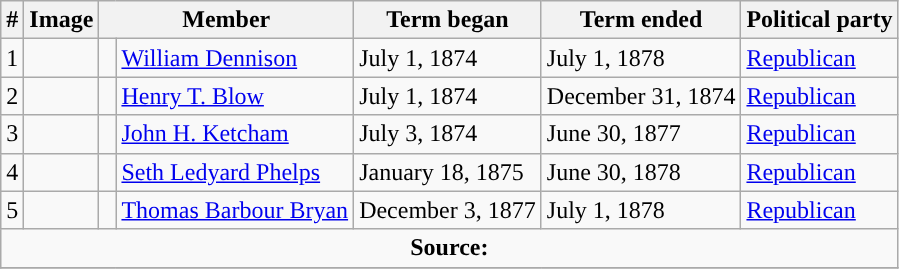<table class="wikitable">
<tr>
<th>#</th>
<th>Image</th>
<th colspan="2">Member</th>
<th>Term began</th>
<th>Term ended</th>
<th>Political party</th>
</tr>
<tr>
<td>1</td>
<td></td>
<td style="background: "> </td>
<td><a href='#'>William Dennison</a></td>
<td>July 1, 1874</td>
<td>July 1, 1878</td>
<td><a href='#'>Republican</a></td>
</tr>
<tr>
<td>2</td>
<td></td>
<td style="background: "> </td>
<td><a href='#'>Henry T. Blow</a></td>
<td>July 1, 1874</td>
<td>December 31, 1874</td>
<td><a href='#'>Republican</a></td>
</tr>
<tr>
<td>3</td>
<td></td>
<td style="background:"> </td>
<td><a href='#'>John H. Ketcham</a></td>
<td>July 3, 1874</td>
<td>June 30, 1877</td>
<td><a href='#'>Republican</a></td>
</tr>
<tr>
<td>4</td>
<td></td>
<td style="background: "> </td>
<td><a href='#'>Seth Ledyard Phelps</a></td>
<td>January 18, 1875</td>
<td>June 30, 1878</td>
<td><a href='#'>Republican</a></td>
</tr>
<tr>
<td>5</td>
<td></td>
<td style="background: "> </td>
<td><a href='#'>Thomas Barbour Bryan</a></td>
<td>December 3, 1877</td>
<td>July 1, 1878</td>
<td><a href='#'>Republican</a></td>
</tr>
<tr>
<td colspan="7" style="text-align: center;"><strong>Source:</strong></td>
</tr>
<tr>
</tr>
</table>
